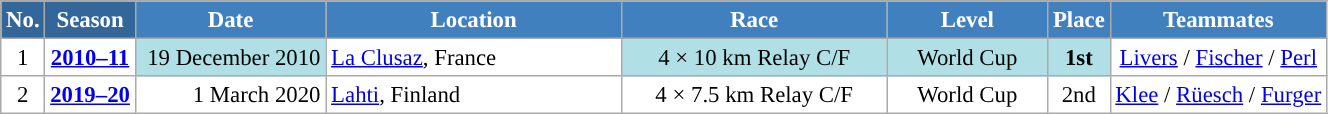<table class="wikitable sortable" style="font-size:95%; text-align:center; border:grey solid 1px; border-collapse:collapse; background:#ffffff;">
<tr style="background:#efefef;">
<th style="background-color:#369; color:white;">No.</th>
<th style="background-color:#369; color:white;">Season</th>
<th style="background-color:#4180be; color:white; width:120px;">Date</th>
<th style="background-color:#4180be; color:white; width:190px;">Location</th>
<th style="background-color:#4180be; color:white; width:170px;">Race</th>
<th style="background-color:#4180be; color:white; width:100px;">Level</th>
<th style="background-color:#4180be; color:white;">Place</th>
<th style="background-color:#4180be; color:white;">Teammates</th>
</tr>
<tr>
<td align=center>1</td>
<td rowspan=1 align=center><strong><a href='#'>2010–11</a></strong></td>
<td bgcolor="#BOEOE6" align=right>19 December 2010</td>
<td align=left> <a href='#'>La Clusaz</a>, France</td>
<td bgcolor="#BOEOE6">4 × 10 km Relay C/F</td>
<td bgcolor="#BOEOE6">World Cup</td>
<td bgcolor="#BOEOE6"><strong>1st</strong></td>
<td><a href='#'>Livers</a> / <a href='#'>Fischer</a> / <a href='#'>Perl</a></td>
</tr>
<tr>
<td align=center>2</td>
<td rowspan=1 align=center><strong><a href='#'>2019–20</a></strong></td>
<td align=right>1 March 2020</td>
<td align=left> <a href='#'>Lahti</a>, Finland</td>
<td>4 × 7.5 km Relay C/F</td>
<td>World Cup</td>
<td>2nd</td>
<td><a href='#'>Klee</a> / <a href='#'>Rüesch</a> / <a href='#'>Furger</a></td>
</tr>
</table>
